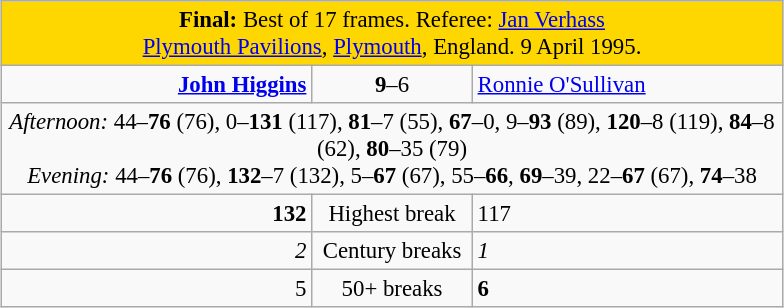<table class="wikitable" style="font-size: 95%; margin: 1em auto 1em auto;">
<tr>
<td colspan="3" align="center" bgcolor="#ffd700"><strong>Final:</strong> Best of 17 frames. Referee: <a href='#'>Jan Verhass</a> <br><a href='#'>Plymouth Pavilions</a>, <a href='#'>Plymouth</a>, England. 9 April 1995.</td>
</tr>
<tr>
<td width="200" align="right"><strong><a href='#'>John Higgins</a></strong> <br></td>
<td width="100" align="center"><strong>9</strong>–6</td>
<td width="200"><a href='#'>Ronnie O'Sullivan</a> <br></td>
</tr>
<tr>
<td colspan="3" align="center" style="font-size: 100%"><em>Afternoon:</em> 44–<strong>76</strong> (76), 0–<strong>131</strong> (117), <strong>81</strong>–7 (55), <strong>67</strong>–0, 9–<strong>93</strong> (89), <strong>120</strong>–8 (119), <strong>84</strong>–8 (62), <strong>80</strong>–35 (79) <br><em>Evening:</em> 44–<strong>76</strong> (76), <strong>132</strong>–7 (132), 5–<strong>67</strong> (67), 55–<strong>66</strong>, <strong>69</strong>–39, 22–<strong>67</strong> (67), <strong>74</strong>–38</td>
</tr>
<tr>
<td align="right"><strong>132</strong></td>
<td align="center">Highest break</td>
<td align="left">117</td>
</tr>
<tr>
<td align="right"><em>2</em></td>
<td align="center">Century breaks</td>
<td align="left"><em>1</em></td>
</tr>
<tr>
<td align="right">5</td>
<td align="center">50+ breaks</td>
<td align="left"><strong>6</strong></td>
</tr>
</table>
